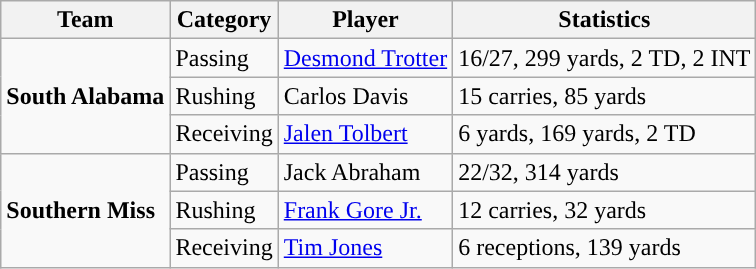<table class="wikitable" style="float: left;">
<tr>
<th>Team</th>
<th>Category</th>
<th>Player</th>
<th>Statistics</th>
</tr>
<tr>
<td rowspan=3><strong>South Alabama</strong></td>
<td>Passing</td>
<td><a href='#'>Desmond Trotter</a></td>
<td>16/27, 299 yards, 2 TD, 2 INT</td>
</tr>
<tr>
<td>Rushing</td>
<td>Carlos Davis</td>
<td>15 carries, 85 yards</td>
</tr>
<tr>
<td>Receiving</td>
<td><a href='#'>Jalen Tolbert</a></td>
<td>6 yards, 169 yards, 2 TD</td>
</tr>
<tr>
<td rowspan=3><strong>Southern Miss</strong></td>
<td>Passing</td>
<td>Jack Abraham</td>
<td>22/32, 314 yards</td>
</tr>
<tr>
<td>Rushing</td>
<td><a href='#'>Frank Gore Jr.</a></td>
<td>12 carries, 32 yards</td>
</tr>
<tr>
<td>Receiving</td>
<td><a href='#'>Tim Jones</a></td>
<td>6 receptions, 139 yards</td>
</tr>
</table>
